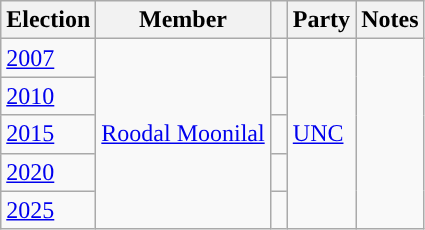<table class="wikitable sortable">
<tr>
<th>Election</th>
<th>Member</th>
<th></th>
<th>Party</th>
<th>Notes</th>
</tr>
<tr>
<td><a href='#'>2007</a></td>
<td rowspan="5"><a href='#'>Roodal Moonilal</a></td>
<td style="background:"> </td>
<td rowspan="5"><a href='#'>UNC</a></td>
<td rowspan="5"></td>
</tr>
<tr>
<td><a href='#'>2010</a></td>
<td style="background:"> </td>
</tr>
<tr>
<td><a href='#'>2015</a></td>
<td style="background:"> </td>
</tr>
<tr>
<td><a href='#'>2020</a></td>
<td style="background:"> </td>
</tr>
<tr>
<td><a href='#'>2025</a></td>
<td style="background:"> </td>
</tr>
</table>
